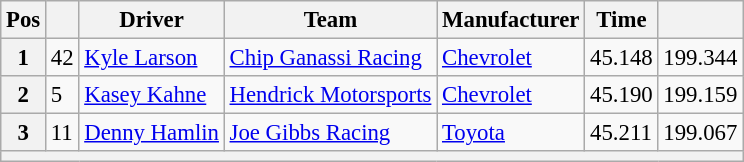<table class="wikitable" style="font-size:95%">
<tr>
<th>Pos</th>
<th></th>
<th>Driver</th>
<th>Team</th>
<th>Manufacturer</th>
<th>Time</th>
<th></th>
</tr>
<tr>
<th>1</th>
<td>42</td>
<td><a href='#'>Kyle Larson</a></td>
<td><a href='#'>Chip Ganassi Racing</a></td>
<td><a href='#'>Chevrolet</a></td>
<td>45.148</td>
<td>199.344</td>
</tr>
<tr>
<th>2</th>
<td>5</td>
<td><a href='#'>Kasey Kahne</a></td>
<td><a href='#'>Hendrick Motorsports</a></td>
<td><a href='#'>Chevrolet</a></td>
<td>45.190</td>
<td>199.159</td>
</tr>
<tr>
<th>3</th>
<td>11</td>
<td><a href='#'>Denny Hamlin</a></td>
<td><a href='#'>Joe Gibbs Racing</a></td>
<td><a href='#'>Toyota</a></td>
<td>45.211</td>
<td>199.067</td>
</tr>
<tr>
<th colspan="7"></th>
</tr>
</table>
